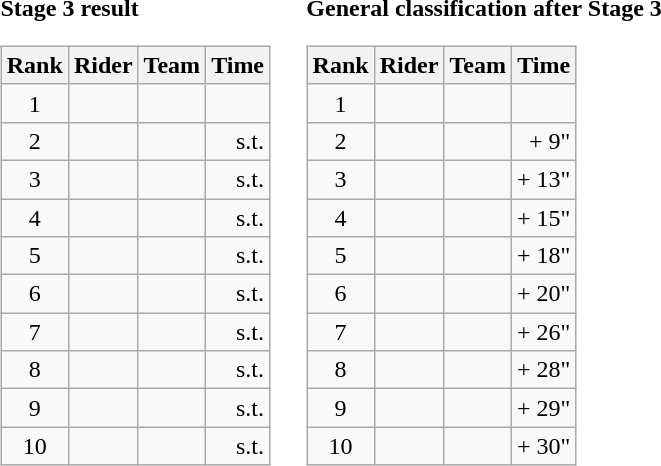<table>
<tr>
<td><strong>Stage 3 result</strong><br><table class="wikitable">
<tr>
<th scope="col">Rank</th>
<th scope="col">Rider</th>
<th scope="col">Team</th>
<th scope="col">Time</th>
</tr>
<tr>
<td style="text-align:center;">1</td>
<td></td>
<td></td>
<td style="text-align:right;"></td>
</tr>
<tr>
<td style="text-align:center;">2</td>
<td></td>
<td></td>
<td style="text-align:right;">s.t.</td>
</tr>
<tr>
<td style="text-align:center;">3</td>
<td></td>
<td></td>
<td style="text-align:right;">s.t.</td>
</tr>
<tr>
<td style="text-align:center;">4</td>
<td></td>
<td></td>
<td style="text-align:right;">s.t.</td>
</tr>
<tr>
<td style="text-align:center;">5</td>
<td></td>
<td></td>
<td style="text-align:right;">s.t.</td>
</tr>
<tr>
<td style="text-align:center;">6</td>
<td></td>
<td></td>
<td style="text-align:right;">s.t.</td>
</tr>
<tr>
<td style="text-align:center;">7</td>
<td></td>
<td></td>
<td style="text-align:right;">s.t.</td>
</tr>
<tr>
<td style="text-align:center;">8</td>
<td></td>
<td></td>
<td style="text-align:right;">s.t.</td>
</tr>
<tr>
<td style="text-align:center;">9</td>
<td></td>
<td></td>
<td style="text-align:right;">s.t.</td>
</tr>
<tr>
<td style="text-align:center;">10</td>
<td></td>
<td></td>
<td style="text-align:right;">s.t.</td>
</tr>
</table>
</td>
<td></td>
<td><strong>General classification after Stage 3</strong><br><table class="wikitable">
<tr>
<th scope="col">Rank</th>
<th scope="col">Rider</th>
<th scope="col">Team</th>
<th scope="col">Time</th>
</tr>
<tr>
<td style="text-align:center;">1</td>
<td></td>
<td></td>
<td style="text-align:right;"></td>
</tr>
<tr>
<td style="text-align:center;">2</td>
<td></td>
<td></td>
<td style="text-align:right;">+ 9"</td>
</tr>
<tr>
<td style="text-align:center;">3</td>
<td></td>
<td></td>
<td style="text-align:right;">+ 13"</td>
</tr>
<tr>
<td style="text-align:center;">4</td>
<td></td>
<td></td>
<td style="text-align:right;">+ 15"</td>
</tr>
<tr>
<td style="text-align:center;">5</td>
<td></td>
<td></td>
<td style="text-align:right;">+ 18"</td>
</tr>
<tr>
<td style="text-align:center;">6</td>
<td></td>
<td></td>
<td style="text-align:right;">+ 20"</td>
</tr>
<tr>
<td style="text-align:center;">7</td>
<td></td>
<td></td>
<td style="text-align:right;">+ 26"</td>
</tr>
<tr>
<td style="text-align:center;">8</td>
<td></td>
<td></td>
<td style="text-align:right;">+ 28"</td>
</tr>
<tr>
<td style="text-align:center;">9</td>
<td></td>
<td></td>
<td style="text-align:right;">+ 29"</td>
</tr>
<tr>
<td style="text-align:center;">10</td>
<td></td>
<td></td>
<td style="text-align:right;">+ 30"</td>
</tr>
</table>
</td>
</tr>
</table>
